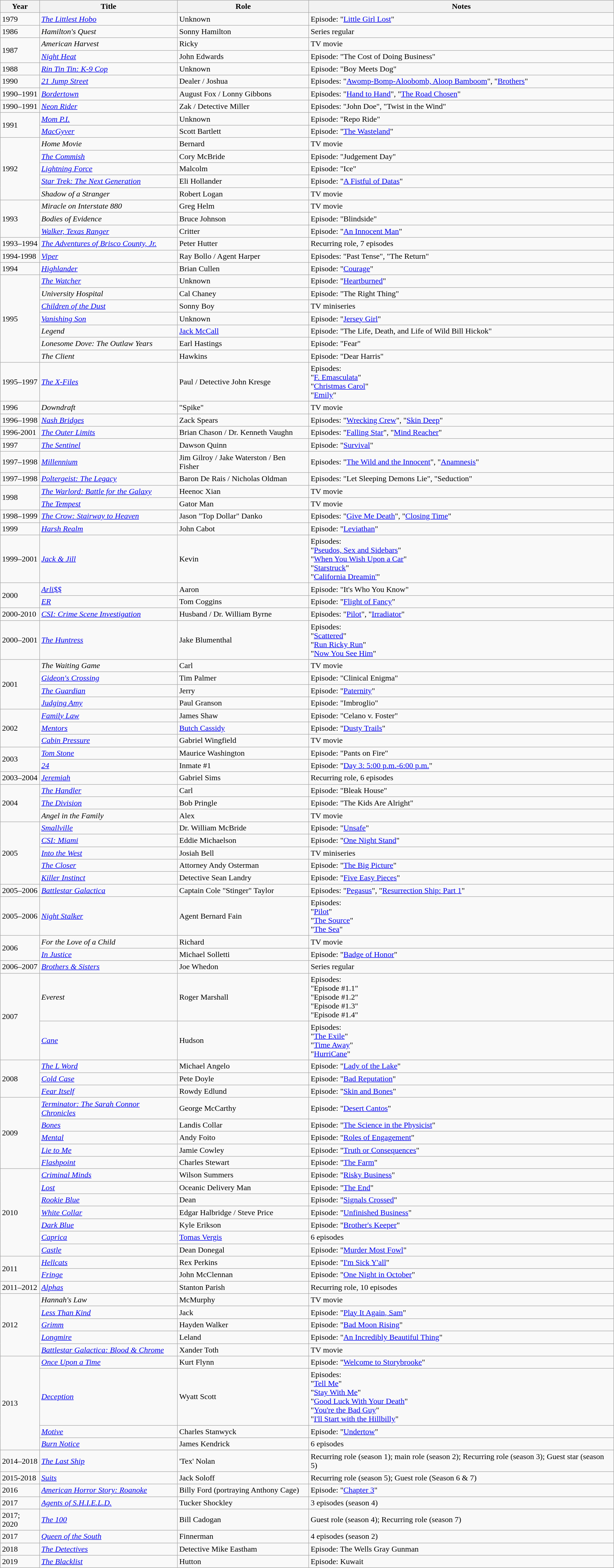<table class="wikitable sortable">
<tr>
<th>Year</th>
<th>Title</th>
<th>Role</th>
<th class="unsortable">Notes</th>
</tr>
<tr>
<td>1979</td>
<td data-sort-value="Littlest Hobo, The"><em><a href='#'>The Littlest Hobo</a></em></td>
<td>Unknown</td>
<td>Episode: "<a href='#'>Little Girl Lost</a>"</td>
</tr>
<tr>
<td>1986</td>
<td><em>Hamilton's Quest</em></td>
<td>Sonny Hamilton</td>
<td>Series regular</td>
</tr>
<tr>
<td rowspan="2">1987</td>
<td><em>American Harvest</em></td>
<td>Ricky</td>
<td>TV movie</td>
</tr>
<tr>
<td><em><a href='#'>Night Heat</a></em></td>
<td>John Edwards</td>
<td>Episode: "The Cost of Doing Business"</td>
</tr>
<tr>
<td>1988</td>
<td><em><a href='#'>Rin Tin Tin: K-9 Cop</a></em></td>
<td>Unknown</td>
<td>Episode: "Boy Meets Dog"</td>
</tr>
<tr>
<td>1990</td>
<td><em><a href='#'>21 Jump Street</a></em></td>
<td>Dealer / Joshua</td>
<td>Episodes: "<a href='#'>Awomp-Bomp-Aloobomb, Aloop Bamboom</a>", "<a href='#'>Brothers</a>"</td>
</tr>
<tr>
<td>1990–1991</td>
<td><em><a href='#'>Bordertown</a></em></td>
<td>August Fox / Lonny Gibbons</td>
<td>Episodes: "<a href='#'>Hand to Hand</a>", "<a href='#'>The Road Chosen</a>"</td>
</tr>
<tr>
<td>1990–1991</td>
<td><em><a href='#'>Neon Rider</a></em></td>
<td>Zak / Detective Miller</td>
<td>Episodes: "John Doe", "Twist in the Wind"</td>
</tr>
<tr>
<td rowspan="2">1991</td>
<td><em><a href='#'>Mom P.I.</a></em></td>
<td>Unknown</td>
<td>Episode: "Repo Ride"</td>
</tr>
<tr>
<td><em><a href='#'>MacGyver</a></em></td>
<td>Scott Bartlett</td>
<td>Episode: "<a href='#'>The Wasteland</a>"</td>
</tr>
<tr>
<td rowspan="5">1992</td>
<td><em>Home Movie</em></td>
<td>Bernard</td>
<td>TV movie</td>
</tr>
<tr>
<td data-sort-value="Commish, The"><em><a href='#'>The Commish</a></em></td>
<td>Cory McBride</td>
<td>Episode: "Judgement Day"</td>
</tr>
<tr>
<td><em><a href='#'>Lightning Force</a></em></td>
<td>Malcolm</td>
<td>Episode: "Ice"</td>
</tr>
<tr>
<td><em><a href='#'>Star Trek: The Next Generation</a></em></td>
<td>Eli Hollander</td>
<td>Episode: "<a href='#'>A Fistful of Datas</a>"</td>
</tr>
<tr>
<td><em>Shadow of a Stranger</em></td>
<td>Robert Logan</td>
<td>TV movie</td>
</tr>
<tr>
<td rowspan="3">1993</td>
<td><em>Miracle on Interstate 880</em></td>
<td>Greg Helm</td>
<td>TV movie</td>
</tr>
<tr>
<td><em>Bodies of Evidence</em></td>
<td>Bruce Johnson</td>
<td>Episode: "Blindside"</td>
</tr>
<tr>
<td><em><a href='#'>Walker, Texas Ranger</a></em></td>
<td>Critter</td>
<td>Episode: "<a href='#'>An Innocent Man</a>"</td>
</tr>
<tr>
<td>1993–1994</td>
<td data-sort-value="Adventures of Brisco County, Jr., The"><em><a href='#'>The Adventures of Brisco County, Jr.</a></em></td>
<td>Peter Hutter</td>
<td>Recurring role, 7 episodes</td>
</tr>
<tr>
<td>1994-1998</td>
<td><em><a href='#'>Viper</a></em></td>
<td>Ray Bollo / Agent Harper</td>
<td>Episodes: "Past Tense", "The Return"</td>
</tr>
<tr>
<td>1994</td>
<td><em><a href='#'>Highlander</a></em></td>
<td>Brian Cullen</td>
<td>Episode: "<a href='#'>Courage</a>"</td>
</tr>
<tr>
<td rowspan="7">1995</td>
<td data-sort-value="Watcher, The"><em><a href='#'>The Watcher</a></em></td>
<td>Unknown</td>
<td>Episode: "<a href='#'>Heartburned</a>"</td>
</tr>
<tr>
<td><em>University Hospital</em></td>
<td>Cal Chaney</td>
<td>Episode: "The Right Thing"</td>
</tr>
<tr>
<td><em><a href='#'>Children of the Dust</a></em></td>
<td>Sonny Boy</td>
<td>TV miniseries</td>
</tr>
<tr>
<td><em><a href='#'>Vanishing Son</a></em></td>
<td>Unknown</td>
<td>Episode: "<a href='#'>Jersey Girl</a>"</td>
</tr>
<tr>
<td><em>Legend</em></td>
<td><a href='#'>Jack McCall</a></td>
<td>Episode: "The Life, Death, and Life of Wild Bill Hickok"</td>
</tr>
<tr>
<td><em>Lonesome Dove: The Outlaw Years</em></td>
<td>Earl Hastings</td>
<td>Episode: "Fear"</td>
</tr>
<tr>
<td data-sort-value="Client, The"><em>The Client</em></td>
<td>Hawkins</td>
<td>Episode: "Dear Harris"</td>
</tr>
<tr>
<td>1995–1997</td>
<td data-sort-value="X-Files, The"><em><a href='#'>The X-Files</a></em></td>
<td>Paul / Detective John Kresge</td>
<td>Episodes: <br> "<a href='#'>F. Emasculata</a>" <br> "<a href='#'>Christmas Carol</a>" <br> "<a href='#'>Emily</a>"</td>
</tr>
<tr>
<td>1996</td>
<td><em>Downdraft</em></td>
<td>"Spike"</td>
<td>TV movie</td>
</tr>
<tr>
<td>1996–1998</td>
<td><em><a href='#'>Nash Bridges</a></em></td>
<td>Zack Spears</td>
<td>Episodes: "<a href='#'>Wrecking Crew</a>", "<a href='#'>Skin Deep</a>"</td>
</tr>
<tr>
<td>1996-2001</td>
<td data-sort-value="Outer Limits, The"><em><a href='#'>The Outer Limits</a></em></td>
<td>Brian Chason / Dr. Kenneth Vaughn</td>
<td>Episodes: "<a href='#'>Falling Star</a>", "<a href='#'>Mind Reacher</a>"</td>
</tr>
<tr>
<td>1997</td>
<td data-sort-value="Sentinel, The"><em><a href='#'>The Sentinel</a></em></td>
<td>Dawson Quinn</td>
<td>Episode: "<a href='#'>Survival</a>"</td>
</tr>
<tr>
<td>1997–1998</td>
<td><em><a href='#'>Millennium</a></em></td>
<td>Jim Gilroy / Jake Waterston / Ben Fisher</td>
<td>Episodes: "<a href='#'>The Wild and the Innocent</a>", "<a href='#'>Anamnesis</a>"</td>
</tr>
<tr>
<td>1997–1998</td>
<td><em><a href='#'>Poltergeist: The Legacy</a></em></td>
<td>Baron De Rais / Nicholas Oldman</td>
<td>Episodes: "Let Sleeping Demons Lie", "Seduction"</td>
</tr>
<tr>
<td rowspan="2">1998</td>
<td data-sort-value="Warlord: Battle for the Galaxy, The"><em><a href='#'>The Warlord: Battle for the Galaxy</a></em></td>
<td>Heenoc Xian</td>
<td>TV movie</td>
</tr>
<tr>
<td data-sort-value="Tempest, The"><em><a href='#'>The Tempest</a></em></td>
<td>Gator Man</td>
<td>TV movie</td>
</tr>
<tr>
<td>1998–1999</td>
<td data-sort-value="Crow: Stairway to Heaven, The"><em><a href='#'>The Crow: Stairway to Heaven</a></em></td>
<td>Jason "Top Dollar" Danko</td>
<td>Episodes: "<a href='#'>Give Me Death</a>", "<a href='#'>Closing Time</a>"</td>
</tr>
<tr>
<td>1999</td>
<td><em><a href='#'>Harsh Realm</a></em></td>
<td>John Cabot</td>
<td>Episode: "<a href='#'>Leviathan</a>"</td>
</tr>
<tr>
<td>1999–2001</td>
<td><em><a href='#'>Jack & Jill</a></em></td>
<td>Kevin</td>
<td>Episodes: <br> "<a href='#'>Pseudos, Sex and Sidebars</a>" <br> "<a href='#'>When You Wish Upon a Car</a>" <br> "<a href='#'>Starstruck</a>" <br> "<a href='#'>California Dreamin'</a>"</td>
</tr>
<tr>
<td rowspan="2">2000</td>
<td><em><a href='#'>Arli$$</a></em></td>
<td>Aaron</td>
<td>Episode: "It's Who You Know"</td>
</tr>
<tr>
<td><em><a href='#'>ER</a></em></td>
<td>Tom Coggins</td>
<td>Episode: "<a href='#'>Flight of Fancy</a>"</td>
</tr>
<tr>
<td>2000-2010</td>
<td><em><a href='#'>CSI: Crime Scene Investigation</a></em></td>
<td>Husband / Dr. William Byrne</td>
<td>Episodes: "<a href='#'>Pilot</a>", "<a href='#'>Irradiator</a>"</td>
</tr>
<tr>
<td>2000–2001</td>
<td data-sort-value="Huntress, The"><em><a href='#'>The Huntress</a></em></td>
<td>Jake Blumenthal</td>
<td>Episodes: <br> "<a href='#'>Scattered</a>" <br> "<a href='#'>Run Ricky Run</a>" <br> "<a href='#'>Now You See Him</a>"</td>
</tr>
<tr>
<td rowspan="4">2001</td>
<td data-sort-value="Waiting Game, The"><em>The Waiting Game</em></td>
<td>Carl</td>
<td>TV movie</td>
</tr>
<tr>
<td><em><a href='#'>Gideon's Crossing</a></em></td>
<td>Tim Palmer</td>
<td>Episode: "Clinical Enigma"</td>
</tr>
<tr>
<td data-sort-value="Guardian, The"><em><a href='#'>The Guardian</a></em></td>
<td>Jerry</td>
<td>Episode: "<a href='#'>Paternity</a>"</td>
</tr>
<tr>
<td><em><a href='#'>Judging Amy</a></em></td>
<td>Paul Granson</td>
<td>Episode: "Imbroglio"</td>
</tr>
<tr>
<td rowspan="3">2002</td>
<td><em><a href='#'>Family Law</a></em></td>
<td>James Shaw</td>
<td>Episode: "Celano v. Foster"</td>
</tr>
<tr>
<td><em><a href='#'>Mentors</a></em></td>
<td><a href='#'>Butch Cassidy</a></td>
<td>Episode: "<a href='#'>Dusty Trails</a>"</td>
</tr>
<tr>
<td><em><a href='#'>Cabin Pressure</a></em></td>
<td>Gabriel Wingfield</td>
<td>TV movie</td>
</tr>
<tr>
<td rowspan="2">2003</td>
<td><em><a href='#'>Tom Stone</a></em></td>
<td>Maurice Washington</td>
<td>Episode: "Pants on Fire"</td>
</tr>
<tr>
<td><em><a href='#'>24</a></em></td>
<td>Inmate #1</td>
<td>Episode: "<a href='#'>Day 3: 5:00 p.m.-6:00 p.m.</a>"</td>
</tr>
<tr>
<td>2003–2004</td>
<td><em><a href='#'>Jeremiah</a></em></td>
<td>Gabriel Sims</td>
<td>Recurring role, 6 episodes</td>
</tr>
<tr>
<td rowspan="3">2004</td>
<td data-sort-value="Handler, The"><em><a href='#'>The Handler</a></em></td>
<td>Carl</td>
<td>Episode: "Bleak House"</td>
</tr>
<tr>
<td data-sort-value="Division, The"><em><a href='#'>The Division</a></em></td>
<td>Bob Pringle</td>
<td>Episode: "The Kids Are Alright"</td>
</tr>
<tr>
<td><em>Angel in the Family</em></td>
<td>Alex</td>
<td>TV movie</td>
</tr>
<tr>
<td rowspan="5">2005</td>
<td><em><a href='#'>Smallville</a></em></td>
<td>Dr. William McBride</td>
<td>Episode: "<a href='#'>Unsafe</a>"</td>
</tr>
<tr>
<td><em><a href='#'>CSI: Miami</a></em></td>
<td>Eddie Michaelson</td>
<td>Episode: "<a href='#'>One Night Stand</a>"</td>
</tr>
<tr>
<td><em><a href='#'>Into the West</a></em></td>
<td>Josiah Bell</td>
<td>TV miniseries</td>
</tr>
<tr>
<td data-sort-value="Closer, The"><em><a href='#'>The Closer</a></em></td>
<td>Attorney Andy Osterman</td>
<td>Episode: "<a href='#'>The Big Picture</a>"</td>
</tr>
<tr>
<td><em><a href='#'>Killer Instinct</a></em></td>
<td>Detective Sean Landry</td>
<td>Episode: "<a href='#'>Five Easy Pieces</a>"</td>
</tr>
<tr>
<td>2005–2006</td>
<td><em><a href='#'>Battlestar Galactica</a></em></td>
<td>Captain Cole "Stinger" Taylor</td>
<td>Episodes: "<a href='#'>Pegasus</a>", "<a href='#'>Resurrection Ship: Part 1</a>"</td>
</tr>
<tr>
<td>2005–2006</td>
<td><em><a href='#'>Night Stalker</a></em></td>
<td>Agent Bernard Fain</td>
<td>Episodes: <br> "<a href='#'>Pilot</a>" <br> "<a href='#'>The Source</a>" <br> "<a href='#'>The Sea</a>"</td>
</tr>
<tr>
<td rowspan="2">2006</td>
<td><em>For the Love of a Child</em></td>
<td>Richard</td>
<td>TV movie</td>
</tr>
<tr>
<td><em><a href='#'>In Justice</a></em></td>
<td>Michael Solletti</td>
<td>Episode: "<a href='#'>Badge of Honor</a>"</td>
</tr>
<tr>
<td>2006–2007</td>
<td><em><a href='#'>Brothers & Sisters</a></em></td>
<td>Joe Whedon</td>
<td>Series regular</td>
</tr>
<tr>
<td rowspan="2">2007</td>
<td><em>Everest</em></td>
<td>Roger Marshall</td>
<td>Episodes: <br> "Episode #1.1" <br> "Episode #1.2" <br> "Episode #1.3" <br> "Episode #1.4"</td>
</tr>
<tr>
<td><em><a href='#'>Cane</a></em></td>
<td>Hudson</td>
<td>Episodes: <br> "<a href='#'>The Exile</a>" <br> "<a href='#'>Time Away</a>" <br> "<a href='#'>HurriCane</a>"</td>
</tr>
<tr>
<td rowspan="3">2008</td>
<td data-sort-value="L Word, The"><em><a href='#'>The L Word</a></em></td>
<td>Michael Angelo</td>
<td>Episode: "<a href='#'>Lady of the Lake</a>"</td>
</tr>
<tr>
<td><em><a href='#'>Cold Case</a></em></td>
<td>Pete Doyle</td>
<td>Episode: "<a href='#'>Bad Reputation</a>"</td>
</tr>
<tr>
<td><em><a href='#'>Fear Itself</a></em></td>
<td>Rowdy Edlund</td>
<td>Episode: "<a href='#'>Skin and Bones</a>"</td>
</tr>
<tr>
<td rowspan="5">2009</td>
<td><em><a href='#'>Terminator: The Sarah Connor Chronicles</a></em></td>
<td>George McCarthy</td>
<td>Episode: "<a href='#'>Desert Cantos</a>"</td>
</tr>
<tr>
<td><em><a href='#'>Bones</a></em></td>
<td>Landis Collar</td>
<td>Episode: "<a href='#'>The Science in the Physicist</a>"</td>
</tr>
<tr>
<td><em><a href='#'>Mental</a></em></td>
<td>Andy Foito</td>
<td>Episode: "<a href='#'>Roles of Engagement</a>"</td>
</tr>
<tr>
<td><em><a href='#'>Lie to Me</a></em></td>
<td>Jamie Cowley</td>
<td>Episode: "<a href='#'>Truth or Consequences</a>"</td>
</tr>
<tr>
<td><em><a href='#'>Flashpoint</a></em></td>
<td>Charles Stewart</td>
<td>Episode: "<a href='#'>The Farm</a>"</td>
</tr>
<tr>
<td rowspan="7">2010</td>
<td><em><a href='#'>Criminal Minds</a></em></td>
<td>Wilson Summers</td>
<td>Episode: "<a href='#'>Risky Business</a>"</td>
</tr>
<tr>
<td><em><a href='#'>Lost</a></em></td>
<td>Oceanic Delivery Man</td>
<td>Episode: "<a href='#'>The End</a>"</td>
</tr>
<tr>
<td><em><a href='#'>Rookie Blue</a></em></td>
<td>Dean</td>
<td>Episode: "<a href='#'>Signals Crossed</a>"</td>
</tr>
<tr>
<td><em><a href='#'>White Collar</a></em></td>
<td>Edgar Halbridge / Steve Price</td>
<td>Episode: "<a href='#'>Unfinished Business</a>"</td>
</tr>
<tr>
<td><em><a href='#'>Dark Blue</a></em></td>
<td>Kyle Erikson</td>
<td>Episode: "<a href='#'>Brother's Keeper</a>"</td>
</tr>
<tr>
<td><em><a href='#'>Caprica</a></em></td>
<td><a href='#'>Tomas Vergis</a></td>
<td>6 episodes</td>
</tr>
<tr>
<td><em><a href='#'>Castle</a></em></td>
<td>Dean Donegal</td>
<td>Episode: "<a href='#'>Murder Most Fowl</a>"</td>
</tr>
<tr>
<td rowspan="2">2011</td>
<td><em><a href='#'>Hellcats</a></em></td>
<td>Rex Perkins</td>
<td>Episode: "<a href='#'>I'm Sick Y'all</a>"</td>
</tr>
<tr>
<td><em><a href='#'>Fringe</a></em></td>
<td>John McClennan</td>
<td>Episode: "<a href='#'>One Night in October</a>"</td>
</tr>
<tr>
<td>2011–2012</td>
<td><em><a href='#'>Alphas</a></em></td>
<td>Stanton Parish</td>
<td>Recurring role, 10 episodes</td>
</tr>
<tr>
<td rowspan="5">2012</td>
<td><em>Hannah's Law</em></td>
<td>McMurphy</td>
<td>TV movie</td>
</tr>
<tr>
<td><em><a href='#'>Less Than Kind</a></em></td>
<td>Jack</td>
<td>Episode: "<a href='#'>Play It Again, Sam</a>"</td>
</tr>
<tr>
<td><em><a href='#'>Grimm</a></em></td>
<td>Hayden Walker</td>
<td>Episode: "<a href='#'>Bad Moon Rising</a>"</td>
</tr>
<tr>
<td><em><a href='#'>Longmire</a></em></td>
<td>Leland</td>
<td>Episode: "<a href='#'>An Incredibly Beautiful Thing</a>"</td>
</tr>
<tr>
<td><em><a href='#'>Battlestar Galactica: Blood & Chrome</a></em></td>
<td>Xander Toth</td>
<td>TV movie</td>
</tr>
<tr>
<td rowspan="4">2013</td>
<td><em><a href='#'>Once Upon a Time</a></em></td>
<td>Kurt Flynn</td>
<td>Episode: "<a href='#'>Welcome to Storybrooke</a>"</td>
</tr>
<tr>
<td><em><a href='#'>Deception</a></em></td>
<td>Wyatt Scott</td>
<td>Episodes: <br> "<a href='#'>Tell Me</a>" <br> "<a href='#'>Stay With Me</a>" <br> "<a href='#'>Good Luck With Your Death</a>" <br> "<a href='#'>You're the Bad Guy</a>" <br> "<a href='#'>I'll Start with the Hillbilly</a>"</td>
</tr>
<tr>
<td><em><a href='#'>Motive</a></em></td>
<td>Charles Stanwyck</td>
<td>Episode: "<a href='#'>Undertow</a>"</td>
</tr>
<tr>
<td><em><a href='#'>Burn Notice</a></em></td>
<td>James Kendrick</td>
<td>6 episodes</td>
</tr>
<tr>
<td>2014–2018</td>
<td data-sort-value="Last Ship, The"><em><a href='#'>The Last Ship</a></em></td>
<td>'Tex' Nolan</td>
<td>Recurring role (season 1); main role (season 2); Recurring role (season 3); Guest star (season 5)</td>
</tr>
<tr>
<td>2015-2018</td>
<td><em><a href='#'>Suits</a></em></td>
<td>Jack Soloff</td>
<td>Recurring role (season 5); Guest role (Season 6 & 7)</td>
</tr>
<tr>
<td>2016</td>
<td><em><a href='#'>American Horror Story: Roanoke</a></em></td>
<td>Billy Ford (portraying Anthony Cage)</td>
<td>Episode: "<a href='#'>Chapter 3</a>"</td>
</tr>
<tr>
<td>2017</td>
<td><em><a href='#'>Agents of S.H.I.E.L.D.</a></em></td>
<td>Tucker Shockley</td>
<td>3 episodes (season 4)</td>
</tr>
<tr>
<td>2017; 2020</td>
<td data-sort-value="100, The"><em><a href='#'>The 100</a></em></td>
<td>Bill Cadogan</td>
<td>Guest role (season 4); Recurring role (season 7)</td>
</tr>
<tr>
<td>2017</td>
<td><em><a href='#'>Queen of the South</a></em></td>
<td>Finnerman</td>
<td>4 episodes (season 2)</td>
</tr>
<tr>
<td>2018</td>
<td data-sort-value="Detectives, The"><em><a href='#'>The Detectives</a></em></td>
<td>Detective Mike Eastham</td>
<td>Episode: The Wells Gray Gunman</td>
</tr>
<tr>
<td>2019</td>
<td data-sort-value="Blacklist, The"><em><a href='#'>The Blacklist</a></em></td>
<td>Hutton</td>
<td>Episode: Kuwait</td>
</tr>
</table>
